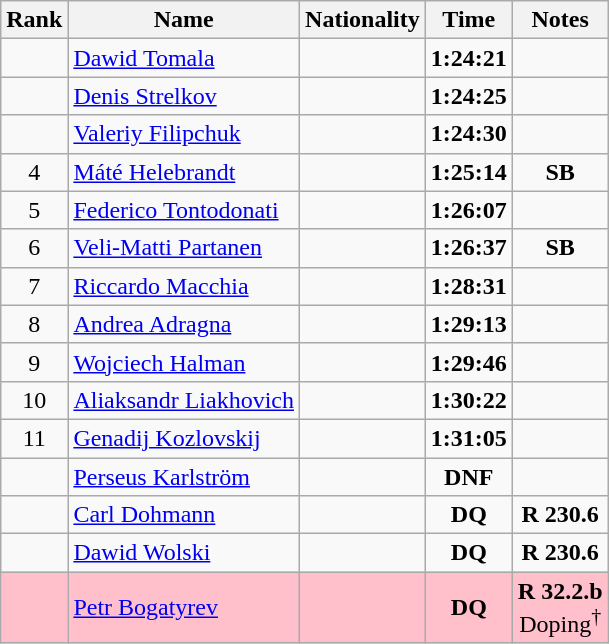<table class="wikitable sortable" style="text-align:center">
<tr>
<th>Rank</th>
<th>Name</th>
<th>Nationality</th>
<th>Time</th>
<th>Notes</th>
</tr>
<tr>
<td></td>
<td align=left><a href='#'>Dawid Tomala</a></td>
<td align=left></td>
<td><strong>1:24:21</strong></td>
<td></td>
</tr>
<tr>
<td></td>
<td align=left><a href='#'>Denis Strelkov</a></td>
<td align=left></td>
<td><strong>1:24:25</strong></td>
<td></td>
</tr>
<tr>
<td></td>
<td align=left><a href='#'>Valeriy Filipchuk</a></td>
<td align=left></td>
<td><strong>1:24:30</strong></td>
<td></td>
</tr>
<tr>
<td>4</td>
<td align=left><a href='#'>Máté Helebrandt</a></td>
<td align=left></td>
<td><strong>1:25:14</strong></td>
<td><strong>SB</strong></td>
</tr>
<tr>
<td>5</td>
<td align=left><a href='#'>Federico Tontodonati</a></td>
<td align=left></td>
<td><strong>1:26:07</strong></td>
<td></td>
</tr>
<tr>
<td>6</td>
<td align=left><a href='#'>Veli-Matti Partanen</a></td>
<td align=left></td>
<td><strong>1:26:37</strong></td>
<td><strong>SB</strong></td>
</tr>
<tr>
<td>7</td>
<td align=left><a href='#'>Riccardo Macchia</a></td>
<td align=left></td>
<td><strong>1:28:31</strong></td>
<td></td>
</tr>
<tr>
<td>8</td>
<td align=left><a href='#'>Andrea Adragna</a></td>
<td align=left></td>
<td><strong>1:29:13</strong></td>
<td></td>
</tr>
<tr>
<td>9</td>
<td align=left><a href='#'>Wojciech Halman</a></td>
<td align=left></td>
<td><strong>1:29:46</strong></td>
<td></td>
</tr>
<tr>
<td>10</td>
<td align=left><a href='#'>Aliaksandr Liakhovich</a></td>
<td align=left></td>
<td><strong>1:30:22</strong></td>
<td></td>
</tr>
<tr>
<td>11</td>
<td align=left><a href='#'>Genadij Kozlovskij</a></td>
<td align=left></td>
<td><strong>1:31:05</strong></td>
<td></td>
</tr>
<tr>
<td></td>
<td align=left><a href='#'>Perseus Karlström</a></td>
<td align=left></td>
<td><strong>DNF</strong></td>
<td></td>
</tr>
<tr>
<td></td>
<td align=left><a href='#'>Carl Dohmann</a></td>
<td align=left></td>
<td><strong>DQ</strong></td>
<td><strong>R 230.6</strong></td>
</tr>
<tr>
<td></td>
<td align=left><a href='#'>Dawid Wolski</a></td>
<td align=left></td>
<td><strong>DQ</strong></td>
<td><strong>R 230.6</strong></td>
</tr>
<tr bgcolor=pink>
<td></td>
<td align=left><a href='#'>Petr Bogatyrev</a></td>
<td align=left></td>
<td><strong>DQ</strong></td>
<td><strong>R 32.2.b</strong><br>Doping<sup>†</sup></td>
</tr>
</table>
